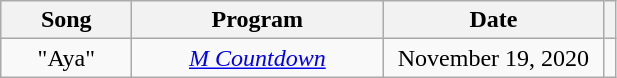<table class="wikitable" style="text-align:center">
<tr>
<th width="80">Song</th>
<th width="160">Program</th>
<th width="140">Date</th>
<th></th>
</tr>
<tr>
<td>"Aya"</td>
<td><em><a href='#'>M Countdown</a></em></td>
<td>November 19, 2020</td>
<td></td>
</tr>
</table>
